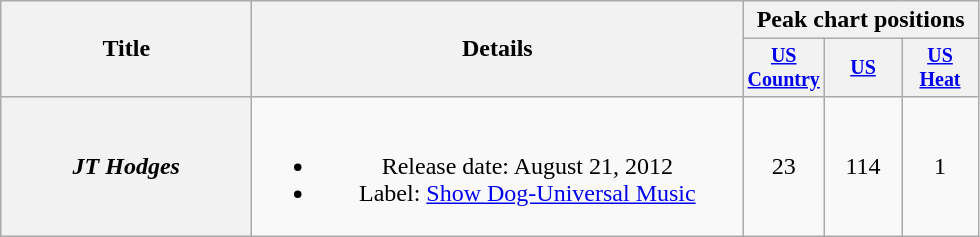<table class="wikitable plainrowheaders" style="text-align:center;">
<tr>
<th rowspan="2" style="width:10em;">Title</th>
<th rowspan="2" style="width:20em;">Details</th>
<th colspan="3">Peak chart positions</th>
</tr>
<tr style="font-size:smaller;">
<th width="45"><a href='#'>US Country</a><br></th>
<th width="45"><a href='#'>US</a><br></th>
<th width="45"><a href='#'>US<br>Heat</a><br></th>
</tr>
<tr>
<th scope="row"><em>JT Hodges</em></th>
<td><br><ul><li>Release date: August 21, 2012</li><li>Label: <a href='#'>Show Dog-Universal Music</a></li></ul></td>
<td>23</td>
<td>114</td>
<td>1</td>
</tr>
</table>
